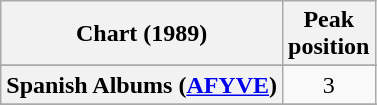<table class="wikitable sortable plainrowheaders" style="text-align:center">
<tr>
<th scope="col">Chart (1989)</th>
<th scope="col">Peak<br>position</th>
</tr>
<tr>
</tr>
<tr>
</tr>
<tr>
</tr>
<tr>
</tr>
<tr>
</tr>
<tr>
</tr>
<tr>
<th scope="row">Spanish Albums (<a href='#'>AFYVE</a>)</th>
<td align="center">3</td>
</tr>
<tr>
</tr>
<tr>
</tr>
<tr>
</tr>
<tr>
</tr>
<tr>
</tr>
</table>
